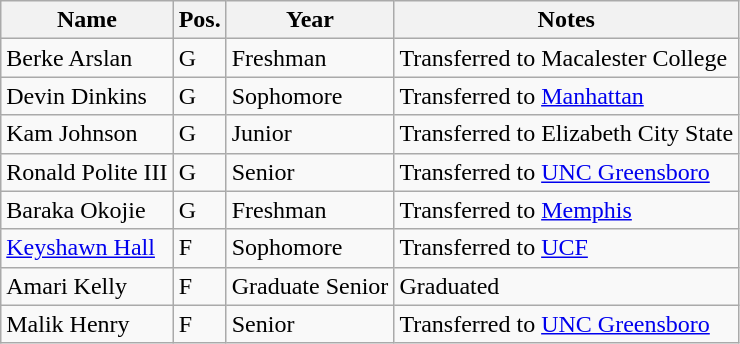<table class="wikitable sortable" border="1">
<tr>
<th>Name</th>
<th>Pos.</th>
<th>Year</th>
<th>Notes</th>
</tr>
<tr>
<td sortname>Berke Arslan</td>
<td>G</td>
<td>Freshman</td>
<td>Transferred to Macalester College</td>
</tr>
<tr>
<td sortname>Devin Dinkins</td>
<td>G</td>
<td>Sophomore</td>
<td>Transferred to <a href='#'>Manhattan</a></td>
</tr>
<tr>
<td sortname>Kam Johnson</td>
<td>G</td>
<td>Junior</td>
<td>Transferred to Elizabeth City State</td>
</tr>
<tr>
<td sortname>Ronald Polite III</td>
<td>G</td>
<td>Senior</td>
<td>Transferred to <a href='#'>UNC Greensboro</a></td>
</tr>
<tr>
<td sortname>Baraka Okojie</td>
<td>G</td>
<td>Freshman</td>
<td>Transferred to <a href='#'>Memphis</a></td>
</tr>
<tr>
<td sortname><a href='#'>Keyshawn Hall</a></td>
<td>F</td>
<td>Sophomore</td>
<td>Transferred to <a href='#'>UCF</a></td>
</tr>
<tr>
<td sortname>Amari Kelly</td>
<td>F</td>
<td>Graduate Senior</td>
<td>Graduated</td>
</tr>
<tr>
<td sortname>Malik Henry</td>
<td>F</td>
<td>Senior</td>
<td>Transferred to <a href='#'>UNC Greensboro</a></td>
</tr>
</table>
